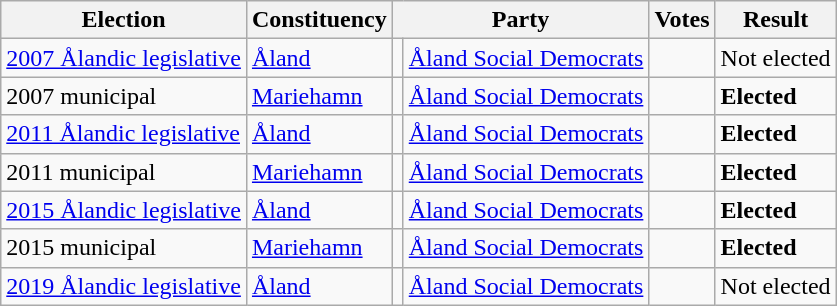<table class="wikitable" style="text-align:left;">
<tr>
<th scope=col>Election</th>
<th scope=col>Constituency</th>
<th scope=col colspan="2">Party</th>
<th scope=col>Votes</th>
<th scope=col>Result</th>
</tr>
<tr>
<td><a href='#'>2007 Ålandic legislative</a></td>
<td><a href='#'>Åland</a></td>
<td></td>
<td><a href='#'>Åland Social Democrats</a></td>
<td align=right></td>
<td>Not elected</td>
</tr>
<tr>
<td>2007 municipal</td>
<td><a href='#'>Mariehamn</a></td>
<td></td>
<td><a href='#'>Åland Social Democrats</a></td>
<td align=right></td>
<td><strong>Elected</strong></td>
</tr>
<tr>
<td><a href='#'>2011 Ålandic legislative</a></td>
<td><a href='#'>Åland</a></td>
<td></td>
<td><a href='#'>Åland Social Democrats</a></td>
<td align=right></td>
<td><strong>Elected</strong></td>
</tr>
<tr>
<td>2011 municipal</td>
<td><a href='#'>Mariehamn</a></td>
<td></td>
<td><a href='#'>Åland Social Democrats</a></td>
<td align=right></td>
<td><strong>Elected</strong></td>
</tr>
<tr>
<td><a href='#'>2015 Ålandic legislative</a></td>
<td><a href='#'>Åland</a></td>
<td></td>
<td><a href='#'>Åland Social Democrats</a></td>
<td align=right></td>
<td><strong>Elected</strong></td>
</tr>
<tr>
<td>2015 municipal</td>
<td><a href='#'>Mariehamn</a></td>
<td></td>
<td><a href='#'>Åland Social Democrats</a></td>
<td align=right></td>
<td><strong>Elected</strong></td>
</tr>
<tr>
<td><a href='#'>2019 Ålandic legislative</a></td>
<td><a href='#'>Åland</a></td>
<td></td>
<td><a href='#'>Åland Social Democrats</a></td>
<td align=right></td>
<td>Not elected</td>
</tr>
</table>
